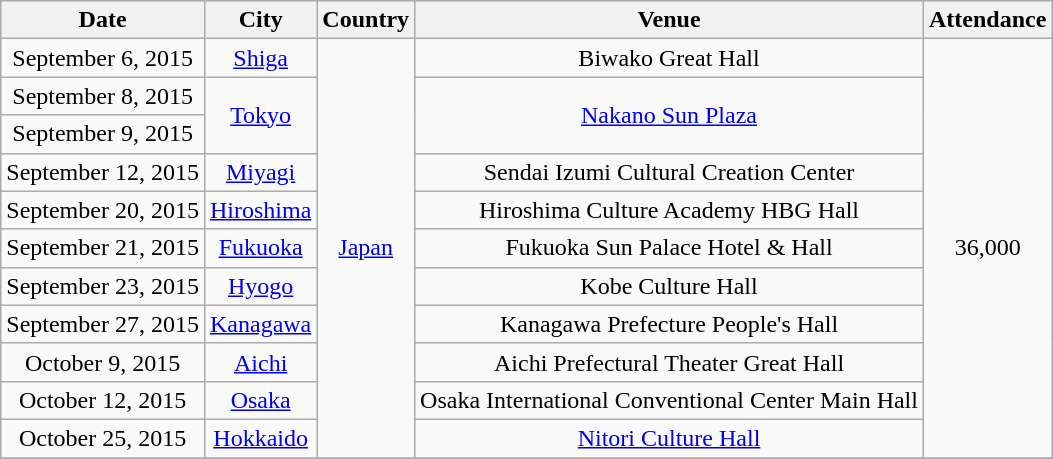<table class="wikitable" style="text-align:center;">
<tr>
<th>Date</th>
<th>City</th>
<th>Country</th>
<th>Venue</th>
<th>Attendance</th>
</tr>
<tr>
<td>September 6, 2015</td>
<td><a href='#'>Shiga</a></td>
<td rowspan=11><a href='#'>Japan</a></td>
<td>Biwako Great Hall</td>
<td rowspan="11">36,000</td>
</tr>
<tr>
<td>September 8, 2015</td>
<td rowspan=2><a href='#'>Tokyo</a></td>
<td rowspan=2><a href='#'>Nakano Sun Plaza</a></td>
</tr>
<tr>
<td>September 9, 2015</td>
</tr>
<tr>
<td>September 12, 2015</td>
<td><a href='#'>Miyagi</a></td>
<td>Sendai Izumi Cultural Creation Center</td>
</tr>
<tr>
<td>September 20, 2015</td>
<td><a href='#'>Hiroshima</a></td>
<td>Hiroshima Culture Academy HBG Hall</td>
</tr>
<tr>
<td>September 21, 2015</td>
<td><a href='#'>Fukuoka</a></td>
<td>Fukuoka Sun Palace Hotel & Hall</td>
</tr>
<tr>
<td>September 23, 2015</td>
<td><a href='#'>Hyogo</a></td>
<td>Kobe Culture Hall</td>
</tr>
<tr>
<td>September 27, 2015</td>
<td><a href='#'>Kanagawa</a></td>
<td>Kanagawa Prefecture People's Hall</td>
</tr>
<tr>
<td>October 9, 2015</td>
<td><a href='#'>Aichi</a></td>
<td>Aichi Prefectural Theater Great Hall</td>
</tr>
<tr>
<td>October 12, 2015</td>
<td><a href='#'>Osaka</a></td>
<td>Osaka International Conventional Center Main Hall</td>
</tr>
<tr>
<td>October 25, 2015</td>
<td><a href='#'>Hokkaido</a></td>
<td><a href='#'>Nitori Culture Hall</a></td>
</tr>
<tr>
</tr>
</table>
